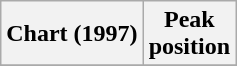<table class="wikitable plainrowheaders sortable" style="text-align:center;">
<tr>
<th scope="col">Chart (1997)</th>
<th scope="col">Peak<br>position</th>
</tr>
<tr>
</tr>
</table>
